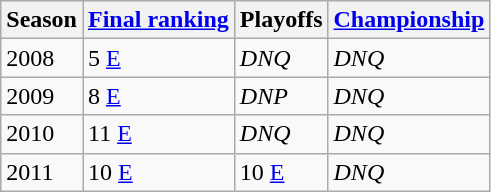<table class="wikitable sortable">
<tr>
<th>Season</th>
<th><a href='#'>Final ranking</a></th>
<th>Playoffs</th>
<th><a href='#'>Championship</a></th>
</tr>
<tr>
<td>2008</td>
<td>5 <a href='#'>E</a></td>
<td><em>DNQ</em></td>
<td><em>DNQ</em></td>
</tr>
<tr>
<td>2009</td>
<td>8 <a href='#'>E</a></td>
<td><em>DNP</em></td>
<td><em>DNQ</em></td>
</tr>
<tr>
<td>2010</td>
<td>11 <a href='#'>E</a></td>
<td><em>DNQ</em></td>
<td><em>DNQ</em></td>
</tr>
<tr>
<td>2011</td>
<td>10 <a href='#'>E</a></td>
<td>10 <a href='#'>E</a></td>
<td><em>DNQ</em></td>
</tr>
</table>
